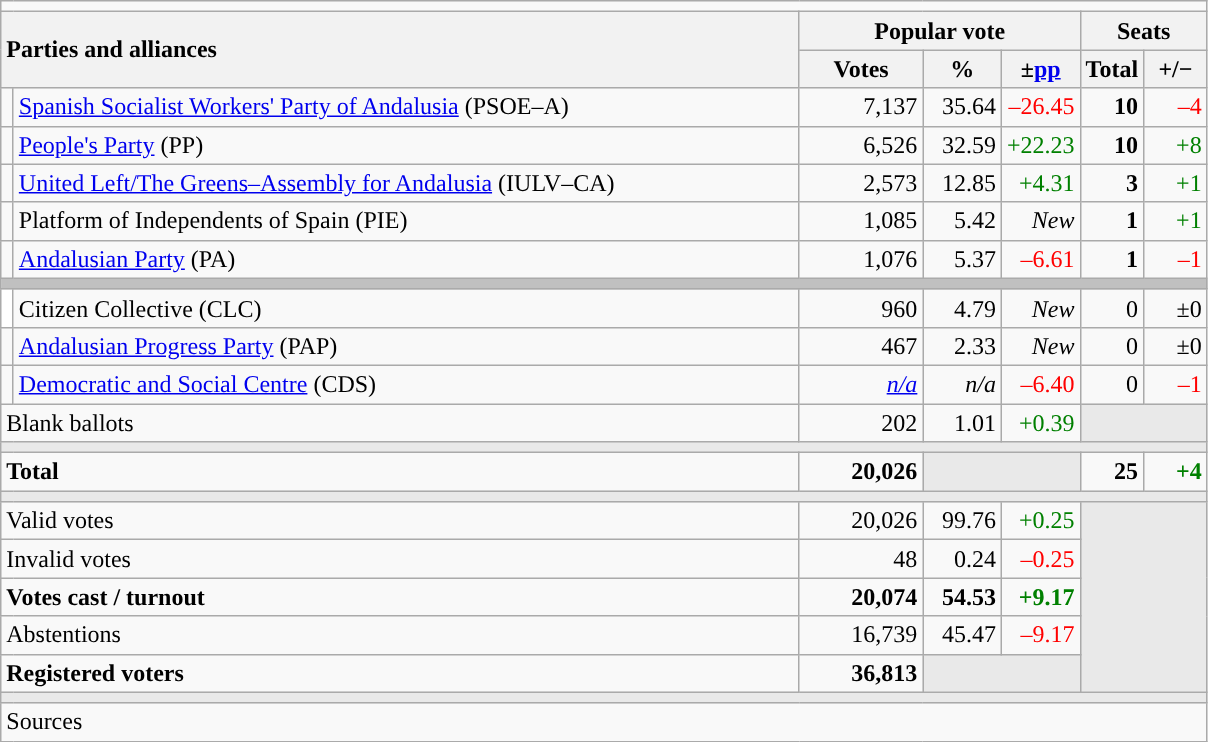<table class="wikitable" style="text-align:right;">
<tr>
<td colspan="7"></td>
</tr>
<tr>
<th style="text-align:left;" rowspan="2" colspan="2" width="525">Parties and alliances</th>
<th colspan="3">Popular vote</th>
<th colspan="2">Seats</th>
</tr>
<tr>
<th width="75">Votes</th>
<th width="45">%</th>
<th width="45">±<a href='#'>pp</a></th>
<th width="35">Total</th>
<th width="35">+/−</th>
</tr>
<tr>
<td width="1" style="color:inherit;background:"></td>
<td align="left"><a href='#'>Spanish Socialist Workers' Party of Andalusia</a> (PSOE–A)</td>
<td>7,137</td>
<td>35.64</td>
<td style="color:red;">–26.45</td>
<td><strong>10</strong></td>
<td style="color:red;">–4</td>
</tr>
<tr>
<td style="color:inherit;background:"></td>
<td align="left"><a href='#'>People's Party</a> (PP)</td>
<td>6,526</td>
<td>32.59</td>
<td style="color:green;">+22.23</td>
<td><strong>10</strong></td>
<td style="color:green;">+8</td>
</tr>
<tr>
<td style="color:inherit;background:"></td>
<td align="left"><a href='#'>United Left/The Greens–Assembly for Andalusia</a> (IULV–CA)</td>
<td>2,573</td>
<td>12.85</td>
<td style="color:green;">+4.31</td>
<td><strong>3</strong></td>
<td style="color:green;">+1</td>
</tr>
<tr>
<td style="color:inherit;background:"></td>
<td align="left">Platform of Independents of Spain (PIE)</td>
<td>1,085</td>
<td>5.42</td>
<td><em>New</em></td>
<td><strong>1</strong></td>
<td style="color:green;">+1</td>
</tr>
<tr>
<td style="color:inherit;background:"></td>
<td align="left"><a href='#'>Andalusian Party</a> (PA)</td>
<td>1,076</td>
<td>5.37</td>
<td style="color:red;">–6.61</td>
<td><strong>1</strong></td>
<td style="color:red;">–1</td>
</tr>
<tr>
<td colspan="7" bgcolor="#C0C0C0"></td>
</tr>
<tr>
<td bgcolor="white"></td>
<td align="left">Citizen Collective (CLC)</td>
<td>960</td>
<td>4.79</td>
<td><em>New</em></td>
<td>0</td>
<td>±0</td>
</tr>
<tr>
<td style="color:inherit;background:"></td>
<td align="left"><a href='#'>Andalusian Progress Party</a> (PAP)</td>
<td>467</td>
<td>2.33</td>
<td><em>New</em></td>
<td>0</td>
<td>±0</td>
</tr>
<tr>
<td style="color:inherit;background:"></td>
<td align="left"><a href='#'>Democratic and Social Centre</a> (CDS)</td>
<td><em><a href='#'>n/a</a></em></td>
<td><em>n/a</em></td>
<td style="color:red;">–6.40</td>
<td>0</td>
<td style="color:red;">–1</td>
</tr>
<tr>
<td align="left" colspan="2">Blank ballots</td>
<td>202</td>
<td>1.01</td>
<td style="color:green;">+0.39</td>
<td bgcolor="#E9E9E9" colspan="2"></td>
</tr>
<tr>
<td colspan="7" bgcolor="#E9E9E9"></td>
</tr>
<tr style="font-weight:bold;">
<td align="left" colspan="2">Total</td>
<td>20,026</td>
<td bgcolor="#E9E9E9" colspan="2"></td>
<td>25</td>
<td style="color:green;">+4</td>
</tr>
<tr>
<td colspan="7" bgcolor="#E9E9E9"></td>
</tr>
<tr>
<td align="left" colspan="2">Valid votes</td>
<td>20,026</td>
<td>99.76</td>
<td style="color:green;">+0.25</td>
<td bgcolor="#E9E9E9" colspan="2" rowspan="5"></td>
</tr>
<tr>
<td align="left" colspan="2">Invalid votes</td>
<td>48</td>
<td>0.24</td>
<td style="color:red;">–0.25</td>
</tr>
<tr style="font-weight:bold;">
<td align="left" colspan="2">Votes cast / turnout</td>
<td>20,074</td>
<td>54.53</td>
<td style="color:green;">+9.17</td>
</tr>
<tr>
<td align="left" colspan="2">Abstentions</td>
<td>16,739</td>
<td>45.47</td>
<td style="color:red;">–9.17</td>
</tr>
<tr style="font-weight:bold;">
<td align="left" colspan="2">Registered voters</td>
<td>36,813</td>
<td bgcolor="#E9E9E9" colspan="2"></td>
</tr>
<tr>
<td colspan="7" bgcolor="#E9E9E9"></td>
</tr>
<tr>
<td align="left" colspan="7">Sources</td>
</tr>
</table>
